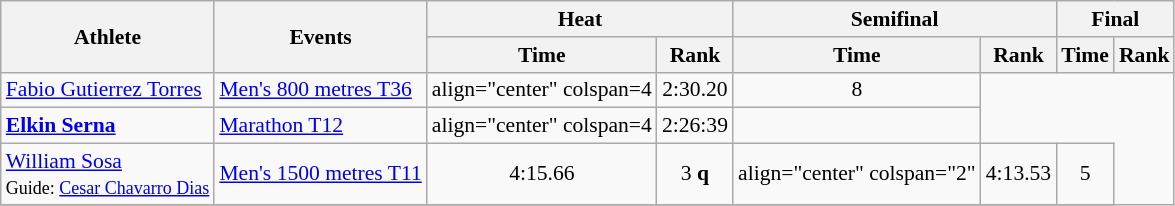<table class=wikitable style="font-size:90%">
<tr>
<th rowspan="2">Athlete</th>
<th rowspan="2">Events</th>
<th colspan="2">Heat</th>
<th colspan="2">Semifinal</th>
<th colspan="2">Final</th>
</tr>
<tr>
<th>Time</th>
<th>Rank</th>
<th>Time</th>
<th>Rank</th>
<th>Time</th>
<th>Rank</th>
</tr>
<tr>
<td rowspan=1><a href='#'>Fabio Gutierrez Torres</a></td>
<td><a href='#'>Men's 800 metres T36</a></td>
<td>align="center" colspan=4 </td>
<td align="center">2:30.20</td>
<td align="center">8</td>
</tr>
<tr>
<td rowspan=1><strong><a href='#'>Elkin Serna</a></strong></td>
<td><a href='#'>Marathon T12</a></td>
<td>align="center" colspan=4 </td>
<td align="center">2:26:39</td>
<td align="center"></td>
</tr>
<tr>
<td rowspan=1><a href='#'>William Sosa</a><br><small>Guide: <a href='#'>Cesar Chavarro Dias</a></small></td>
<td><a href='#'>Men's 1500 metres T11</a></td>
<td align="center">4:15.66</td>
<td align="center">3 <strong>q</strong></td>
<td>align="center" colspan="2" </td>
<td align="center">4:13.53</td>
<td align="center">5</td>
</tr>
<tr>
</tr>
</table>
